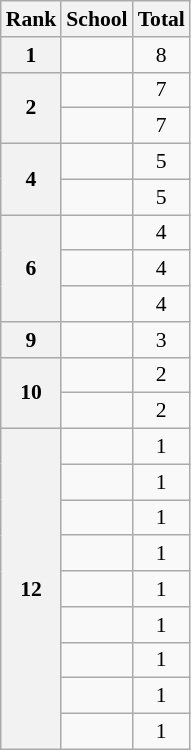<table class="wikitable sortable"  style="font-size:90%; text-align: center;">
<tr>
<th>Rank</th>
<th>School</th>
<th>Total</th>
</tr>
<tr>
<th>1</th>
<td style=><strong><a href='#'></a></strong></td>
<td>8</td>
</tr>
<tr>
<th rowspan="2">2</th>
<td style=><strong><a href='#'></a></strong></td>
<td>7</td>
</tr>
<tr>
<td style=><strong><a href='#'></a></strong></td>
<td>7</td>
</tr>
<tr>
<th rowspan="2">4</th>
<td style=><strong><a href='#'></a></strong></td>
<td>5</td>
</tr>
<tr>
<td style=><strong><a href='#'></a></strong></td>
<td>5</td>
</tr>
<tr>
<th rowspan="3">6</th>
<td style=><strong><a href='#'></a></strong></td>
<td>4</td>
</tr>
<tr>
<td style=><strong><a href='#'></a></strong></td>
<td>4</td>
</tr>
<tr>
<td style=><strong><a href='#'></a></strong></td>
<td>4</td>
</tr>
<tr>
<th rowspan="1">9</th>
<td style=><strong><a href='#'></a></strong></td>
<td>3</td>
</tr>
<tr>
<th rowspan="2">10</th>
<td style=><strong><a href='#'></a></strong></td>
<td>2</td>
</tr>
<tr>
<td style=><strong><a href='#'></a></strong></td>
<td>2</td>
</tr>
<tr>
<th rowspan="9">12</th>
<td style=><strong><a href='#'></a></strong></td>
<td>1</td>
</tr>
<tr>
<td style=><strong><a href='#'></a></strong></td>
<td>1</td>
</tr>
<tr>
<td style=><strong><a href='#'></a></strong></td>
<td>1</td>
</tr>
<tr>
<td style=><strong><a href='#'></a></strong></td>
<td>1</td>
</tr>
<tr>
<td style=><strong><a href='#'></a></strong></td>
<td>1</td>
</tr>
<tr>
<td style=><strong><a href='#'></a></strong></td>
<td>1</td>
</tr>
<tr>
<td style=><strong><a href='#'></a></strong></td>
<td>1</td>
</tr>
<tr>
<td style=><strong><a href='#'></a></strong></td>
<td>1</td>
</tr>
<tr>
<td style=><strong><a href='#'></a></strong></td>
<td>1</td>
</tr>
</table>
